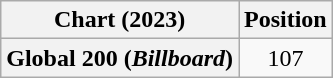<table class="wikitable sortable plainrowheaders" style="text-align:center">
<tr>
<th scope="col">Chart (2023)</th>
<th scope="col">Position</th>
</tr>
<tr>
<th scope="row">Global 200 (<em>Billboard</em>)</th>
<td>107</td>
</tr>
</table>
